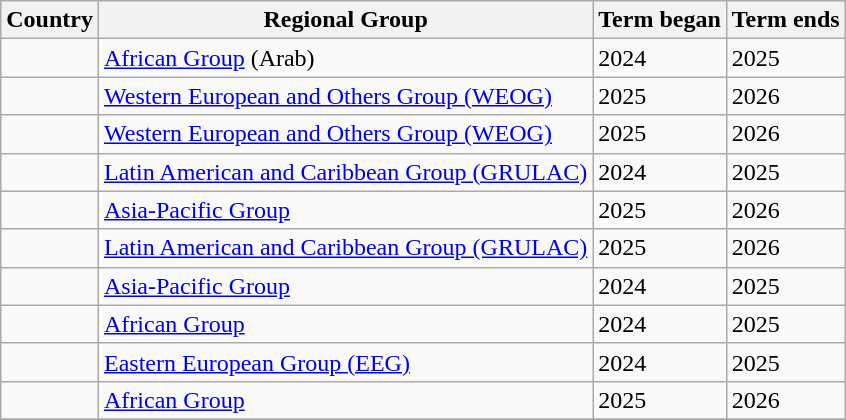<table class="sortable wikitable">
<tr>
<th>Country</th>
<th>Regional Group</th>
<th>Term began</th>
<th>Term ends</th>
</tr>
<tr>
<td></td>
<td><a href='#'>African Group</a> (Arab)</td>
<td>2024</td>
<td>2025</td>
</tr>
<tr>
<td></td>
<td><a href='#'>Western European and Others Group (WEOG)</a></td>
<td>2025</td>
<td>2026</td>
</tr>
<tr>
<td></td>
<td><a href='#'>Western European and Others Group (WEOG)</a></td>
<td>2025</td>
<td>2026</td>
</tr>
<tr>
<td></td>
<td><a href='#'>Latin American and Caribbean Group (GRULAC)</a></td>
<td>2024</td>
<td>2025</td>
</tr>
<tr>
<td></td>
<td><a href='#'>Asia-Pacific Group</a></td>
<td>2025</td>
<td>2026</td>
</tr>
<tr>
<td></td>
<td><a href='#'>Latin American and Caribbean Group (GRULAC)</a></td>
<td>2025</td>
<td>2026</td>
</tr>
<tr>
<td></td>
<td><a href='#'>Asia-Pacific Group</a></td>
<td>2024</td>
<td>2025</td>
</tr>
<tr>
<td></td>
<td><a href='#'>African Group</a></td>
<td>2024</td>
<td>2025</td>
</tr>
<tr>
<td></td>
<td><a href='#'>Eastern European Group (EEG)</a></td>
<td>2024</td>
<td>2025</td>
</tr>
<tr>
<td></td>
<td><a href='#'>African Group</a></td>
<td>2025</td>
<td>2026</td>
</tr>
<tr>
</tr>
</table>
